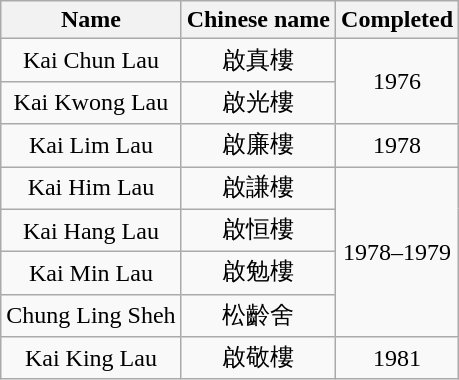<table class="wikitable" style="text-align: center">
<tr>
<th>Name</th>
<th>Chinese name</th>
<th>Completed</th>
</tr>
<tr>
<td>Kai Chun Lau</td>
<td>啟真樓</td>
<td rowspan="2">1976</td>
</tr>
<tr>
<td>Kai Kwong Lau</td>
<td>啟光樓</td>
</tr>
<tr>
<td>Kai Lim Lau</td>
<td>啟廉樓</td>
<td>1978</td>
</tr>
<tr>
<td>Kai Him Lau</td>
<td>啟謙樓</td>
<td rowspan="4">1978–1979</td>
</tr>
<tr>
<td>Kai Hang Lau</td>
<td>啟恒樓</td>
</tr>
<tr>
<td>Kai Min Lau</td>
<td>啟勉樓</td>
</tr>
<tr>
<td>Chung Ling Sheh</td>
<td>松齡舍</td>
</tr>
<tr>
<td>Kai King Lau</td>
<td>啟敬樓</td>
<td>1981</td>
</tr>
</table>
